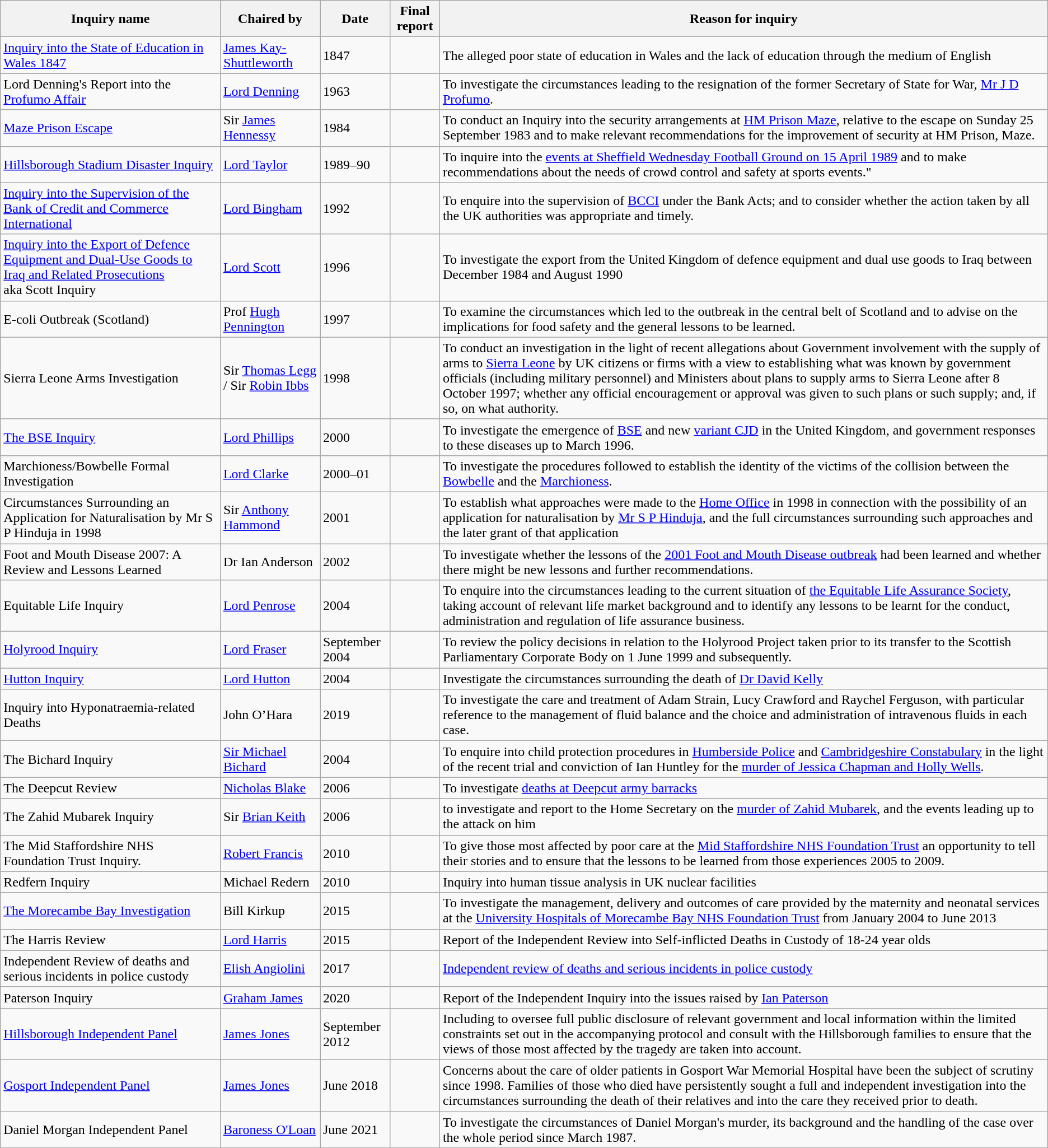<table class="wikitable sortable">
<tr>
<th>Inquiry name</th>
<th>Chaired by</th>
<th>Date</th>
<th>Final report</th>
<th>Reason for inquiry</th>
</tr>
<tr>
<td><a href='#'>Inquiry into the State of Education in Wales 1847</a></td>
<td><a href='#'>James Kay-Shuttleworth</a></td>
<td>1847</td>
<td></td>
<td>The alleged poor state of education in Wales and the lack of education through the medium of English</td>
</tr>
<tr>
<td>Lord Denning's Report into the <a href='#'>Profumo Affair</a></td>
<td><a href='#'>Lord Denning</a></td>
<td>1963</td>
<td></td>
<td>To investigate the circumstances leading to the resignation of the former Secretary of State for War, <a href='#'>Mr J D Profumo</a>.</td>
</tr>
<tr>
<td><a href='#'>Maze Prison Escape</a></td>
<td>Sir <a href='#'>James Hennessy</a></td>
<td>1984</td>
<td></td>
<td>To conduct an Inquiry into the security arrangements at <a href='#'>HM Prison Maze</a>, relative to the escape on Sunday 25 September 1983 and to make relevant recommendations for the improvement of security at HM Prison, Maze.</td>
</tr>
<tr>
<td><a href='#'>Hillsborough Stadium Disaster Inquiry</a></td>
<td><a href='#'>Lord Taylor</a></td>
<td>1989–90</td>
<td></td>
<td>To inquire into the <a href='#'>events at Sheffield Wednesday Football Ground on 15 April 1989</a> and to make recommendations about the needs of crowd control and safety at sports events."</td>
</tr>
<tr>
<td><a href='#'>Inquiry into the Supervision of the Bank of Credit and Commerce International</a></td>
<td><a href='#'>Lord Bingham</a></td>
<td>1992</td>
<td></td>
<td>To enquire into the supervision of <a href='#'>BCCI</a> under the Bank Acts; and to consider whether the action taken by all the UK authorities was appropriate and timely.</td>
</tr>
<tr>
<td><a href='#'>Inquiry into the Export of Defence Equipment and Dual-Use Goods to Iraq and Related Prosecutions</a><br>aka Scott Inquiry</td>
<td><a href='#'>Lord Scott</a></td>
<td>1996</td>
<td></td>
<td>To investigate the export from the United Kingdom of defence equipment and dual use goods to Iraq between December 1984 and August 1990</td>
</tr>
<tr>
<td>E-coli Outbreak (Scotland)</td>
<td>Prof <a href='#'>Hugh Pennington</a></td>
<td>1997</td>
<td></td>
<td>To examine the circumstances which led to the outbreak in the central belt of Scotland and to advise on the implications for food safety and the general lessons to be learned.</td>
</tr>
<tr>
<td>Sierra Leone Arms Investigation</td>
<td>Sir <a href='#'>Thomas Legg</a> / Sir <a href='#'>Robin Ibbs</a></td>
<td>1998</td>
<td></td>
<td>To conduct an investigation in the light of recent allegations about Government involvement with the supply of arms to <a href='#'>Sierra Leone</a> by UK citizens or firms with a view to establishing what was known by government officials (including military personnel) and Ministers about plans to supply arms to Sierra Leone after 8 October 1997; whether any official encouragement or approval was given to such plans or such supply; and, if so, on what authority.</td>
</tr>
<tr>
<td><a href='#'>The BSE Inquiry</a></td>
<td><a href='#'>Lord Phillips</a></td>
<td>2000</td>
<td></td>
<td>To investigate the emergence of <a href='#'>BSE</a> and new <a href='#'>variant CJD</a> in the United Kingdom, and government responses to these diseases up to March 1996.</td>
</tr>
<tr>
<td>Marchioness/Bowbelle Formal Investigation</td>
<td><a href='#'>Lord Clarke</a></td>
<td>2000–01</td>
<td></td>
<td>To investigate the procedures followed to establish the identity of the victims of the collision between the <a href='#'>Bowbelle</a> and the <a href='#'>Marchioness</a>.</td>
</tr>
<tr>
<td>Circumstances Surrounding an Application for Naturalisation by Mr S P Hinduja in 1998</td>
<td>Sir <a href='#'>Anthony Hammond</a></td>
<td>2001</td>
<td></td>
<td>To establish what approaches were made to the <a href='#'>Home Office</a> in 1998 in connection with the possibility of an application for naturalisation by <a href='#'>Mr S P Hinduja</a>, and the full circumstances surrounding such approaches and the later grant of that application</td>
</tr>
<tr>
<td>Foot and Mouth Disease 2007: A Review and Lessons Learned</td>
<td>Dr Ian Anderson</td>
<td>2002</td>
<td></td>
<td>To investigate whether the lessons of the <a href='#'>2001 Foot and Mouth Disease outbreak</a> had been learned and whether there might be new lessons and further recommendations.</td>
</tr>
<tr>
<td>Equitable Life Inquiry</td>
<td><a href='#'>Lord Penrose</a></td>
<td>2004</td>
<td></td>
<td>To enquire into the circumstances leading to the current situation of <a href='#'>the Equitable Life Assurance Society</a>, taking account of relevant life market background and to identify any lessons to be learnt for the conduct, administration and regulation of life assurance business.</td>
</tr>
<tr>
<td><a href='#'>Holyrood Inquiry</a></td>
<td><a href='#'>Lord Fraser</a></td>
<td>September 2004</td>
<td></td>
<td>To review the policy decisions in relation to the Holyrood Project taken prior to its transfer to the Scottish Parliamentary Corporate Body on 1 June 1999 and subsequently.</td>
</tr>
<tr>
<td><a href='#'>Hutton Inquiry</a></td>
<td><a href='#'>Lord Hutton</a></td>
<td>2004</td>
<td></td>
<td>Investigate the circumstances surrounding the death of <a href='#'>Dr David Kelly</a></td>
</tr>
<tr>
<td>Inquiry into Hyponatraemia-related Deaths</td>
<td>John O’Hara</td>
<td>2019</td>
<td></td>
<td>To investigate the care and treatment of Adam Strain, Lucy Crawford and Raychel Ferguson, with particular reference to the management of fluid balance and the choice and administration of intravenous fluids in each case.</td>
</tr>
<tr>
<td>The Bichard Inquiry</td>
<td><a href='#'>Sir Michael Bichard</a></td>
<td>2004</td>
<td></td>
<td>To enquire into child protection procedures in <a href='#'>Humberside Police</a> and <a href='#'>Cambridgeshire Constabulary</a> in the light of the recent trial and conviction of Ian Huntley for the <a href='#'>murder of Jessica Chapman and Holly Wells</a>.</td>
</tr>
<tr>
<td>The Deepcut Review</td>
<td><a href='#'>Nicholas Blake</a></td>
<td>2006</td>
<td></td>
<td>To investigate <a href='#'>deaths at Deepcut army barracks</a></td>
</tr>
<tr>
<td>The Zahid Mubarek Inquiry</td>
<td>Sir <a href='#'>Brian Keith</a></td>
<td>2006</td>
<td></td>
<td>to investigate and report to the Home Secretary on the <a href='#'>murder of Zahid Mubarek</a>, and the events leading up to the attack on him</td>
</tr>
<tr>
<td>The Mid Staffordshire NHS Foundation Trust Inquiry.</td>
<td><a href='#'>Robert Francis</a></td>
<td>2010</td>
<td><br></td>
<td>To give those most affected by poor care at the <a href='#'>Mid Staffordshire NHS Foundation Trust</a> an opportunity to tell their stories and to ensure that the lessons to be learned from those experiences 2005 to 2009.</td>
</tr>
<tr>
<td>Redfern Inquiry</td>
<td>Michael Redern</td>
<td>2010</td>
<td></td>
<td>Inquiry into human tissue analysis in UK nuclear facilities</td>
</tr>
<tr>
<td><a href='#'>The Morecambe Bay Investigation</a></td>
<td>Bill Kirkup</td>
<td>2015</td>
<td></td>
<td>To investigate the management, delivery and outcomes of care provided by the maternity and neonatal services at the <a href='#'>University Hospitals of Morecambe Bay NHS Foundation Trust</a> from January 2004 to June 2013</td>
</tr>
<tr>
<td>The Harris Review</td>
<td><a href='#'>Lord Harris</a></td>
<td>2015</td>
<td></td>
<td>Report of the Independent Review into Self-inflicted Deaths in Custody of 18-24 year olds</td>
</tr>
<tr>
<td>Independent Review of deaths and serious incidents in police custody</td>
<td><a href='#'>Elish Angiolini</a></td>
<td>2017</td>
<td></td>
<td><a href='#'>Independent review of deaths and serious incidents in police custody</a></td>
</tr>
<tr>
<td>Paterson Inquiry</td>
<td><a href='#'>Graham James</a></td>
<td>2020</td>
<td></td>
<td>Report of the Independent Inquiry into the issues raised by <a href='#'>Ian Paterson</a></td>
</tr>
<tr>
<td><a href='#'>Hillsborough Independent Panel</a></td>
<td><a href='#'>James Jones</a></td>
<td>September 2012</td>
<td></td>
<td>Including to oversee full public disclosure of relevant government and local information within the limited constraints set out in the accompanying protocol and consult with the Hillsborough families to ensure that the views of those most affected by the tragedy are taken into account.</td>
</tr>
<tr>
<td><a href='#'>Gosport Independent Panel</a></td>
<td><a href='#'>James Jones</a></td>
<td>June 2018</td>
<td></td>
<td>Concerns about the care of older patients in Gosport War Memorial Hospital have been the subject of scrutiny since 1998. Families of those who died have persistently sought a full and independent investigation into the circumstances surrounding the death of their relatives and into the care they received prior to death.</td>
</tr>
<tr>
<td>Daniel Morgan Independent Panel</td>
<td><a href='#'>Baroness O'Loan</a></td>
<td>June 2021</td>
<td></td>
<td>To investigate the circumstances of Daniel Morgan's murder, its background and the handling of the case over the whole period since March 1987.</td>
</tr>
</table>
